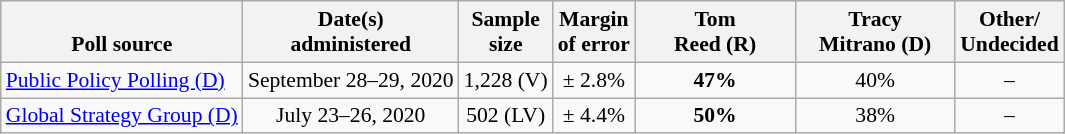<table class="wikitable" style="font-size:90%;text-align:center;">
<tr valign=bottom>
<th>Poll source</th>
<th>Date(s)<br>administered</th>
<th>Sample<br>size</th>
<th>Margin<br>of error</th>
<th style="width:100px;">Tom<br>Reed (R)</th>
<th style="width:100px;">Tracy<br>Mitrano (D)</th>
<th>Other/<br>Undecided</th>
</tr>
<tr>
<td style="text-align:left;"><a href='#'>Public Policy Polling (D)</a></td>
<td>September 28–29, 2020</td>
<td>1,228 (V)</td>
<td>± 2.8%</td>
<td><strong>47%</strong></td>
<td>40%</td>
<td>–</td>
</tr>
<tr>
<td style="text-align:left;"><a href='#'>Global Strategy Group (D)</a></td>
<td>July 23–26, 2020</td>
<td>502 (LV)</td>
<td>± 4.4%</td>
<td><strong>50%</strong></td>
<td>38%</td>
<td>–</td>
</tr>
</table>
